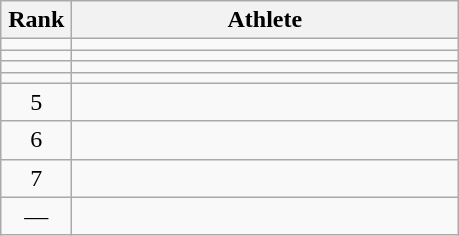<table class="wikitable" style="text-align: center;">
<tr>
<th width=40>Rank</th>
<th width=250>Athlete</th>
</tr>
<tr>
<td></td>
<td align=left></td>
</tr>
<tr>
<td></td>
<td align=left></td>
</tr>
<tr>
<td></td>
<td align=left></td>
</tr>
<tr>
<td></td>
<td align=left></td>
</tr>
<tr>
<td>5</td>
<td align=left></td>
</tr>
<tr>
<td>6</td>
<td align=left></td>
</tr>
<tr>
<td>7</td>
<td align=left></td>
</tr>
<tr>
<td>—</td>
<td align=left></td>
</tr>
</table>
